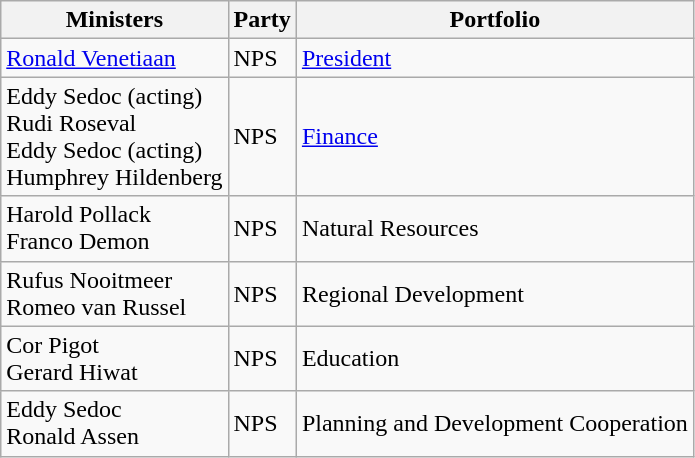<table class="wikitable">
<tr>
<th>Ministers</th>
<th>Party</th>
<th>Portfolio</th>
</tr>
<tr>
<td><a href='#'>Ronald Venetiaan</a></td>
<td>NPS</td>
<td><a href='#'>President</a></td>
</tr>
<tr>
<td>Eddy Sedoc (acting)<br>Rudi Roseval<br>Eddy Sedoc (acting)<br>Humphrey Hildenberg</td>
<td>NPS</td>
<td><a href='#'>Finance</a></td>
</tr>
<tr>
<td>Harold Pollack<br>Franco Demon</td>
<td>NPS</td>
<td>Natural Resources</td>
</tr>
<tr>
<td>Rufus Nooitmeer<br>Romeo van Russel</td>
<td>NPS</td>
<td>Regional Development</td>
</tr>
<tr>
<td>Cor Pigot<br>Gerard Hiwat</td>
<td>NPS</td>
<td>Education</td>
</tr>
<tr>
<td>Eddy Sedoc<br>Ronald Assen</td>
<td>NPS</td>
<td>Planning and Development Cooperation</td>
</tr>
</table>
